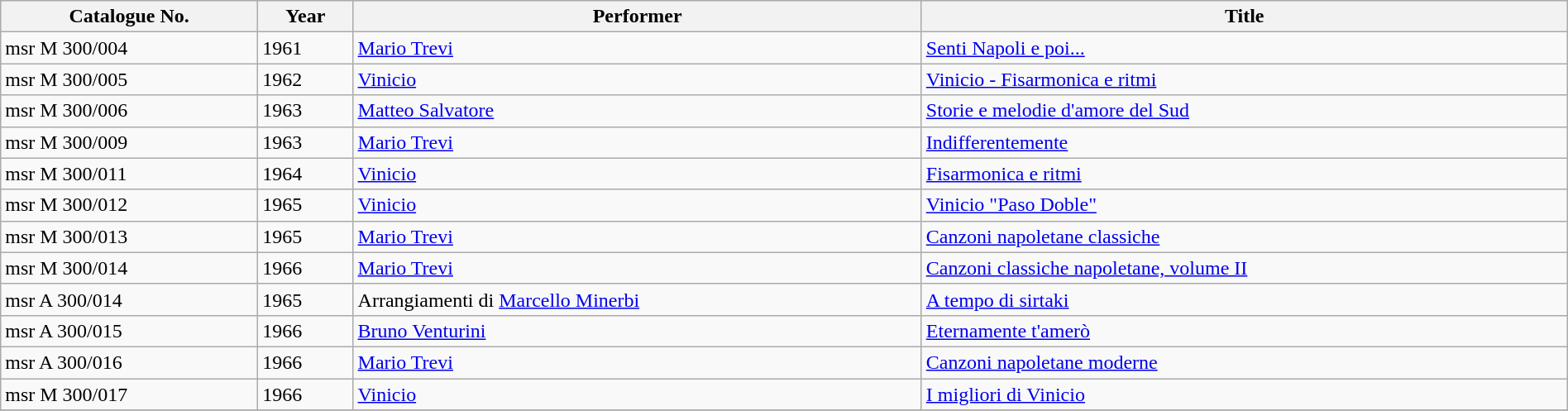<table class="wikitable" style="width:100%;margin:auto;clear:both;">
<tr bgcolor="#EFEFEF">
<th>Catalogue No.</th>
<th>Year</th>
<th>Performer</th>
<th>Title</th>
</tr>
<tr>
<td>msr M 300/004</td>
<td>1961</td>
<td><a href='#'>Mario Trevi</a></td>
<td><a href='#'>Senti Napoli e poi...</a></td>
</tr>
<tr>
<td>msr M 300/005</td>
<td>1962</td>
<td><a href='#'>Vinicio</a></td>
<td><a href='#'>Vinicio - Fisarmonica e ritmi</a></td>
</tr>
<tr>
<td>msr M 300/006</td>
<td>1963</td>
<td><a href='#'>Matteo Salvatore</a></td>
<td><a href='#'>Storie e melodie d'amore del Sud</a></td>
</tr>
<tr>
<td>msr M 300/009</td>
<td>1963</td>
<td><a href='#'>Mario Trevi</a></td>
<td><a href='#'>Indifferentemente</a></td>
</tr>
<tr>
<td>msr M 300/011</td>
<td>1964</td>
<td><a href='#'>Vinicio</a></td>
<td><a href='#'>Fisarmonica e ritmi</a></td>
</tr>
<tr>
<td>msr M 300/012</td>
<td>1965</td>
<td><a href='#'>Vinicio</a></td>
<td><a href='#'>Vinicio "Paso Doble"</a></td>
</tr>
<tr>
<td>msr M 300/013</td>
<td>1965</td>
<td><a href='#'>Mario Trevi</a></td>
<td><a href='#'>Canzoni napoletane classiche</a></td>
</tr>
<tr>
<td>msr M 300/014</td>
<td>1966</td>
<td><a href='#'>Mario Trevi</a></td>
<td><a href='#'>Canzoni classiche napoletane, volume II</a></td>
</tr>
<tr>
<td>msr A 300/014</td>
<td>1965</td>
<td>Arrangiamenti di <a href='#'>Marcello Minerbi</a></td>
<td><a href='#'>A tempo di sirtaki</a></td>
</tr>
<tr>
<td>msr A 300/015</td>
<td>1966</td>
<td><a href='#'>Bruno Venturini</a></td>
<td><a href='#'>Eternamente t'amerò</a></td>
</tr>
<tr>
<td>msr A 300/016</td>
<td>1966</td>
<td><a href='#'>Mario Trevi</a></td>
<td><a href='#'>Canzoni napoletane moderne</a></td>
</tr>
<tr>
<td>msr M 300/017</td>
<td>1966</td>
<td><a href='#'>Vinicio</a></td>
<td><a href='#'>I migliori di Vinicio</a></td>
</tr>
<tr>
</tr>
</table>
